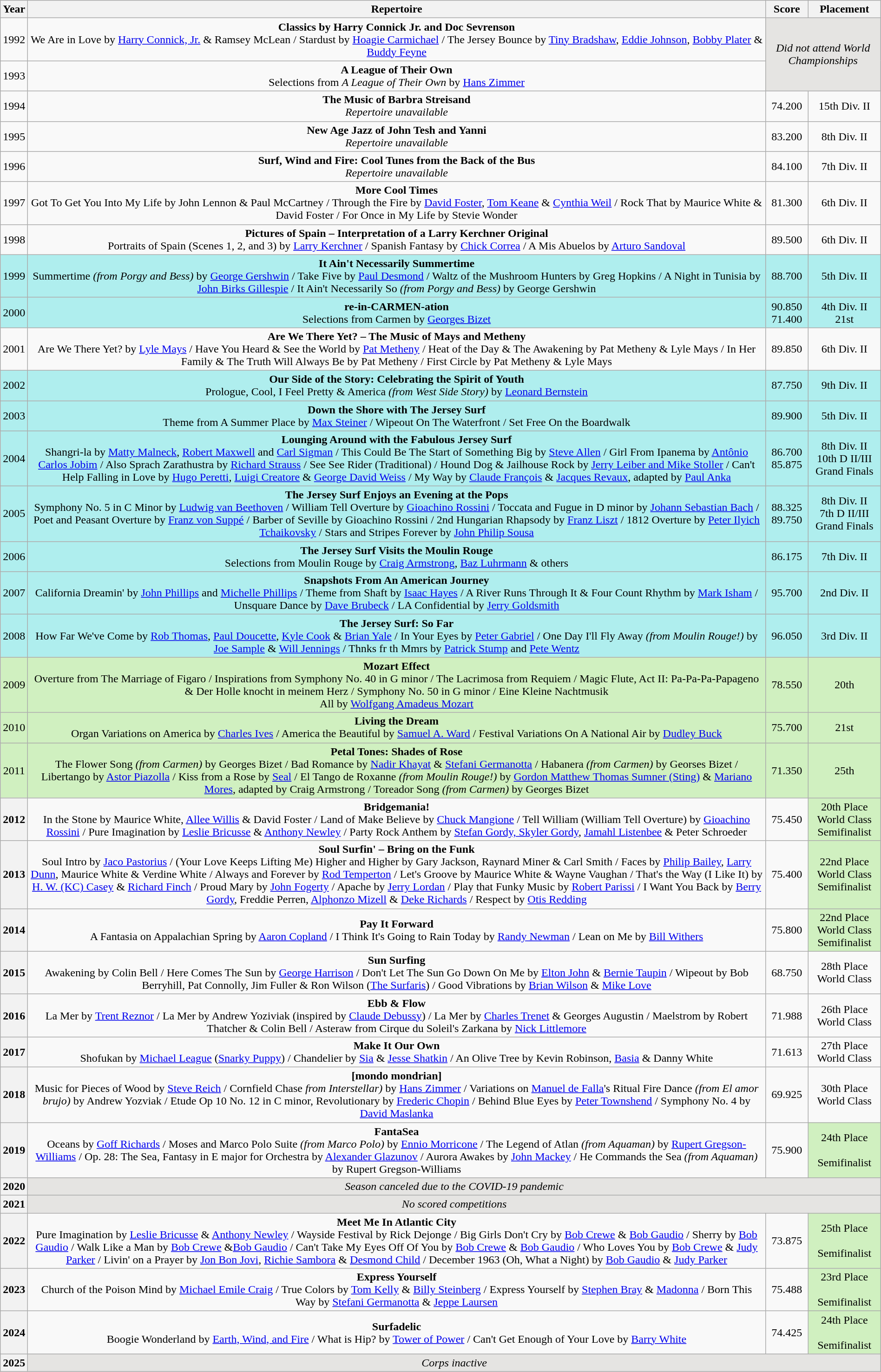<table class="wikitable" style="text-align:center; width:100%">
<tr>
<th>Year</th>
<th>Repertoire</th>
<th>Score</th>
<th>Placement</th>
</tr>
<tr>
<td>1992</td>
<td><strong>Classics by Harry Connick Jr. and Doc Sevrenson</strong><br>We Are in Love by <a href='#'>Harry Connick, Jr.</a> & Ramsey McLean / Stardust by <a href='#'>Hoagie Carmichael</a> / The Jersey Bounce by <a href='#'>Tiny Bradshaw</a>, <a href='#'>Eddie Johnson</a>, <a href='#'>Bobby Plater</a> & <a href='#'>Buddy Feyne</a></td>
<td colspan="2" rowspan="2" bgcolor="e5e4e2"><em>Did not attend World Championships</em></td>
</tr>
<tr>
<td>1993</td>
<td><strong>A League of Their Own</strong><br>Selections from <em>A League of Their Own</em> by <a href='#'>Hans Zimmer</a></td>
</tr>
<tr>
<td>1994</td>
<td><strong>The Music of Barbra Streisand</strong><br><em>Repertoire unavailable</em></td>
<td>74.200</td>
<td>15th Div. II</td>
</tr>
<tr>
<td>1995</td>
<td><strong>New Age Jazz of John Tesh and Yanni</strong><br><em>Repertoire unavailable</em></td>
<td>83.200</td>
<td>8th Div. II</td>
</tr>
<tr>
<td>1996</td>
<td><strong>Surf, Wind and Fire: Cool Tunes from the Back of the Bus</strong><br><em>Repertoire unavailable</em></td>
<td>84.100</td>
<td>7th Div. II</td>
</tr>
<tr>
<td>1997</td>
<td><strong>More Cool Times</strong><br>Got To Get You Into My Life by John Lennon & Paul McCartney / Through the Fire by <a href='#'>David Foster</a>, <a href='#'>Tom Keane</a> & <a href='#'>Cynthia Weil</a> / Rock That by Maurice White & David Foster / For Once in My Life by Stevie Wonder</td>
<td>81.300</td>
<td>6th Div. II</td>
</tr>
<tr>
<td>1998</td>
<td><strong>Pictures of Spain – Interpretation of a Larry Kerchner Original</strong><br>Portraits of Spain (Scenes 1, 2, and 3) by <a href='#'>Larry Kerchner</a> / Spanish Fantasy by <a href='#'>Chick Correa</a> / A Mis Abuelos by <a href='#'>Arturo Sandoval</a></td>
<td>89.500</td>
<td>6th Div. II</td>
</tr>
<tr style="background:#afeeee;">
<td>1999</td>
<td><strong>It Ain't Necessarily Summertime</strong><br>Summertime <em>(from Porgy and Bess)</em> by <a href='#'>George Gershwin</a> / Take Five by <a href='#'>Paul Desmond</a> / Waltz of the Mushroom Hunters by Greg Hopkins / A Night in Tunisia by <a href='#'>John Birks Gillespie</a> / It Ain't Necessarily So <em>(from Porgy and Bess)</em> by George Gershwin</td>
<td>88.700</td>
<td>5th Div. II</td>
</tr>
<tr style="background:#afeeee;">
<td>2000</td>
<td><strong>re-in-CARMEN-ation</strong><br>Selections from Carmen by <a href='#'>Georges Bizet</a></td>
<td>90.850<br>71.400</td>
<td>4th Div. II<br>21st</td>
</tr>
<tr>
<td>2001</td>
<td><strong>Are We There Yet? – The Music of Mays and Metheny</strong><br>Are We There Yet? by <a href='#'>Lyle Mays</a> / Have You Heard & See the World by <a href='#'>Pat Metheny</a> / Heat of the Day & The Awakening by Pat Metheny & Lyle Mays / In Her Family & The Truth Will Always Be by Pat Metheny / First Circle by Pat Metheny & Lyle Mays</td>
<td>89.850</td>
<td>6th Div. II</td>
</tr>
<tr style="background:#afeeee;">
<td>2002</td>
<td><strong>Our Side of the Story: Celebrating the Spirit of Youth</strong><br>Prologue, Cool, I Feel Pretty & America <em>(from West Side Story)</em> by <a href='#'>Leonard Bernstein</a></td>
<td>87.750</td>
<td>9th Div. II</td>
</tr>
<tr style="background:#afeeee;">
<td>2003</td>
<td><strong>Down the Shore with The Jersey Surf</strong><br>Theme from A Summer Place by <a href='#'>Max Steiner</a> / Wipeout On The Waterfront / Set Free On the Boardwalk</td>
<td>89.900</td>
<td>5th Div. II</td>
</tr>
<tr style="background:#afeeee;">
<td>2004</td>
<td><strong>Lounging Around with the Fabulous Jersey Surf</strong><br>Shangri-la by <a href='#'>Matty Malneck</a>, <a href='#'>Robert Maxwell</a> and <a href='#'>Carl Sigman</a> / This Could Be The Start of Something Big by <a href='#'>Steve Allen</a> / Girl From Ipanema by <a href='#'>Antônio Carlos Jobim</a> / Also Sprach Zarathustra by <a href='#'>Richard Strauss</a> / See See Rider (Traditional) /  Hound Dog & Jailhouse Rock by <a href='#'>Jerry Leiber and Mike Stoller</a> / Can't Help Falling in Love by <a href='#'>Hugo Peretti</a>, <a href='#'>Luigi Creatore</a> & <a href='#'>George David Weiss</a> / My Way by <a href='#'>Claude François</a> & <a href='#'>Jacques Revaux</a>, adapted by <a href='#'>Paul Anka</a></td>
<td>86.700<br>85.875</td>
<td>8th Div. II<br>10th D II/III <br>Grand Finals</td>
</tr>
<tr style="background:#afeeee;">
<td>2005</td>
<td><strong>The Jersey Surf Enjoys an Evening at the Pops</strong><br>Symphony No. 5 in C Minor by <a href='#'>Ludwig van Beethoven</a> / William Tell Overture by <a href='#'>Gioachino Rossini</a> / Toccata and Fugue in D minor by <a href='#'>Johann Sebastian Bach</a> / Poet and Peasant Overture by <a href='#'>Franz von Suppé</a> / Barber of Seville by Gioachino Rossini / 2nd Hungarian Rhapsody by <a href='#'>Franz Liszt</a> / 1812 Overture by <a href='#'>Peter Ilyich Tchaikovsky</a> / Stars and Stripes Forever by <a href='#'>John Philip Sousa</a></td>
<td>88.325<br>89.750</td>
<td>8th Div. II<br>7th D II/III <br>Grand Finals</td>
</tr>
<tr style="background:#afeeee;">
<td>2006</td>
<td><strong>The Jersey Surf Visits the Moulin Rouge</strong><br>Selections from Moulin Rouge by <a href='#'>Craig Armstrong</a>, <a href='#'>Baz Luhrmann</a> & others</td>
<td>86.175</td>
<td>7th Div. II</td>
</tr>
<tr style="background:#afeeee;">
<td>2007</td>
<td><strong>Snapshots From An American Journey</strong><br>California Dreamin' by <a href='#'>John Phillips</a> and <a href='#'>Michelle Phillips</a> / Theme from Shaft by <a href='#'>Isaac Hayes</a> / A River Runs Through It & Four Count Rhythm by <a href='#'>Mark Isham</a> / Unsquare Dance by <a href='#'>Dave Brubeck</a> / LA Confidential by <a href='#'>Jerry Goldsmith</a></td>
<td>95.700</td>
<td>2nd Div. II</td>
</tr>
<tr style="background:#afeeee;">
<td>2008</td>
<td><strong>The Jersey Surf: So Far</strong><br>How Far We've Come by <a href='#'>Rob Thomas</a>, <a href='#'>Paul Doucette</a>, <a href='#'>Kyle Cook</a> & <a href='#'>Brian Yale</a> / In Your Eyes by <a href='#'>Peter Gabriel</a> / One Day I'll Fly Away <em>(from Moulin Rouge!)</em> by <a href='#'>Joe Sample</a> & <a href='#'>Will Jennings</a> / Thnks fr th Mmrs by <a href='#'>Patrick Stump</a> and <a href='#'>Pete Wentz</a></td>
<td>96.050</td>
<td>3rd Div. II</td>
</tr>
<tr style="background:#d0f0c0;">
<td>2009</td>
<td><strong>Mozart Effect</strong><br>Overture from The Marriage of Figaro / Inspirations from Symphony No. 40 in G minor / The Lacrimosa from Requiem / Magic Flute, Act II: Pa-Pa-Pa-Papageno & Der Holle knocht in meinem Herz / Symphony No. 50 in G minor / Eine Kleine Nachtmusik <br>All by <a href='#'>Wolfgang Amadeus Mozart</a></td>
<td>78.550</td>
<td>20th</td>
</tr>
<tr style="background:#d0f0c0;">
<td>2010</td>
<td><strong>Living the Dream</strong><br>Organ Variations on America by <a href='#'>Charles Ives</a> / America the Beautiful by <a href='#'>Samuel A. Ward</a> / Festival Variations On A National Air by <a href='#'>Dudley Buck</a></td>
<td>75.700</td>
<td>21st</td>
</tr>
<tr style="background:#d0f0c0;">
<td>2011</td>
<td><strong>Petal Tones: Shades of Rose</strong><br>The Flower Song <em>(from Carmen)</em> by Georges Bizet / Bad Romance by <a href='#'>Nadir Khayat</a> & <a href='#'>Stefani Germanotta</a> / Habanera <em>(from Carmen)</em> by Georses Bizet / Libertango by <a href='#'>Astor Piazolla</a> / Kiss from a Rose by <a href='#'>Seal</a> / El Tango de Roxanne <em>(from Moulin Rouge!)</em> by <a href='#'>Gordon Matthew Thomas Sumner (Sting)</a> & <a href='#'>Mariano Mores</a>, adapted by Craig Armstrong / Toreador Song <em>(from Carmen)</em> by Georges Bizet</td>
<td>71.350</td>
<td>25th</td>
</tr>
<tr>
<th scope="row">2012</th>
<td><strong>Bridgemania!</strong><br>In the Stone by Maurice White, <a href='#'>Allee Willis</a> & David Foster / Land of Make Believe by <a href='#'>Chuck Mangione</a> / Tell William (William Tell Overture) by <a href='#'>Gioachino Rossini</a> / Pure Imagination by <a href='#'>Leslie Bricusse</a> & <a href='#'>Anthony Newley</a> / Party Rock Anthem by <a href='#'>Stefan Gordy, Skyler Gordy</a>, <a href='#'>Jamahl Listenbee</a> & Peter Schroeder</td>
<td>75.450</td>
<td bgcolor="d0f0c0">20th Place<br>World Class<br>Semifinalist</td>
</tr>
<tr>
<th scope="row">2013</th>
<td><strong>Soul Surfin' – Bring on the Funk</strong><br>Soul Intro by <a href='#'>Jaco Pastorius</a> / (Your Love Keeps Lifting Me) Higher and Higher by Gary Jackson, Raynard Miner & Carl Smith / Faces by <a href='#'>Philip Bailey</a>, <a href='#'>Larry Dunn</a>, Maurice White & Verdine White / Always and Forever by <a href='#'>Rod Temperton</a> / Let's Groove by Maurice White & Wayne Vaughan / That's the Way (I Like It) by <a href='#'>H. W. (KC) Casey</a> & <a href='#'>Richard Finch</a> / Proud Mary by <a href='#'>John Fogerty</a> / Apache by <a href='#'>Jerry Lordan</a> / Play that Funky Music by <a href='#'>Robert Parissi</a> / I Want You Back by <a href='#'>Berry Gordy</a>, Freddie Perren, <a href='#'>Alphonzo Mizell</a> & <a href='#'>Deke Richards</a> / Respect by <a href='#'>Otis Redding</a></td>
<td>75.400</td>
<td bgcolor="d0f0c0">22nd Place<br>World Class<br>Semifinalist</td>
</tr>
<tr>
<th scope="row">2014</th>
<td><strong>Pay It Forward</strong><br>A Fantasia on Appalachian Spring by <a href='#'>Aaron Copland</a> / I Think It's Going to Rain Today by <a href='#'>Randy Newman</a> / Lean on Me by <a href='#'>Bill Withers</a></td>
<td>75.800</td>
<td bgcolor="d0f0c0">22nd Place<br>World Class<br>Semifinalist</td>
</tr>
<tr>
<th scope="row">2015</th>
<td><strong>Sun Surfing</strong><br>Awakening by Colin Bell / Here Comes The Sun  by <a href='#'>George Harrison</a> / Don't Let The Sun Go Down On Me by <a href='#'>Elton John</a> & <a href='#'>Bernie Taupin</a> / Wipeout by Bob Berryhill, Pat Connolly, Jim Fuller & Ron Wilson (<a href='#'>The Surfaris</a>) / Good Vibrations by <a href='#'>Brian Wilson</a> & <a href='#'>Mike Love</a></td>
<td>68.750</td>
<td>28th Place<br>World Class</td>
</tr>
<tr>
<th scope="row">2016</th>
<td><strong>Ebb & Flow</strong><br>La Mer by <a href='#'>Trent Reznor</a> / La Mer by Andrew Yoziviak (inspired by <a href='#'>Claude Debussy</a>) / La Mer by <a href='#'>Charles Trenet</a> & Georges Augustin / Maelstrom by Robert Thatcher & Colin Bell / Asteraw from Cirque du Soleil's Zarkana by <a href='#'>Nick Littlemore</a></td>
<td>71.988</td>
<td>26th Place<br>World Class</td>
</tr>
<tr>
<th scope="row">2017</th>
<td><strong>Make It Our Own</strong><br>Shofukan by <a href='#'>Michael League</a> (<a href='#'>Snarky Puppy</a>) / Chandelier by <a href='#'>Sia</a> & <a href='#'>Jesse Shatkin</a> / An Olive Tree by Kevin Robinson, <a href='#'>Basia</a> & Danny White</td>
<td>71.613</td>
<td>27th Place<br>World Class</td>
</tr>
<tr>
<th scope="row">2018</th>
<td><strong>[mondo mondrian]</strong><br>Music for Pieces of Wood by <a href='#'>Steve Reich</a> / Cornfield Chase <em>from Interstellar)</em> by <a href='#'>Hans Zimmer</a> / Variations on <a href='#'>Manuel de Falla</a>'s Ritual Fire Dance <em>(from El amor brujo)</em> by Andrew Yozviak / Etude Op 10 No. 12 in C minor, Revolutionary by <a href='#'>Frederic Chopin</a> / Behind Blue Eyes by <a href='#'>Peter Townshend</a> / Symphony No. 4 by <a href='#'>David Maslanka</a></td>
<td>69.925</td>
<td>30th Place<br>World Class</td>
</tr>
<tr>
<th scope="row">2019</th>
<td><strong>FantaSea</strong><br>Oceans by <a href='#'>Goff Richards</a> / Moses and Marco Polo Suite <em>(from Marco Polo)</em> by <a href='#'>Ennio Morricone</a> / The Legend of Atlan <em>(from Aquaman)</em> by <a href='#'>Rupert Gregson-Williams</a> / Op. 28: The Sea, Fantasy in E major for Orchestra by <a href='#'>Alexander Glazunov</a> / Aurora Awakes by <a href='#'>John Mackey</a> / He Commands the Sea <em>(from Aquaman)</em> by Rupert Gregson-Williams</td>
<td>75.900</td>
<td bgcolor="d0f0c0">24th Place<br><br>Semifinalist</td>
</tr>
<tr>
<th scope="row">2020</th>
<td colspan="3" bgcolor="e5e4e2"><em>Season canceled due to the COVID-19 pandemic</em></td>
</tr>
<tr>
<th scope="row">2021</th>
<td colspan="3" bgcolor="e5e4e2"><em>No scored competitions</em></td>
</tr>
<tr>
<th scope="row">2022</th>
<td><strong>Meet Me In Atlantic City</strong><br>Pure Imagination by <a href='#'>Leslie Bricusse</a> & <a href='#'>Anthony Newley</a> / Wayside Festival by Rick Dejonge / Big Girls Don't Cry by <a href='#'>Bob Crewe</a> & <a href='#'>Bob Gaudio</a> / Sherry by <a href='#'>Bob Gaudio</a> / Walk Like a Man by <a href='#'>Bob Crewe</a> &<a href='#'>Bob Gaudio</a> / Can't Take My Eyes Off Of You by <a href='#'>Bob Crewe</a> & <a href='#'>Bob Gaudio</a> / Who Loves You by <a href='#'>Bob Crewe</a> & <a href='#'>Judy Parker</a> / Livin' on a Prayer by <a href='#'>Jon Bon Jovi</a>, <a href='#'>Richie Sambora</a> & <a href='#'>Desmond Child</a> / December 1963 (Oh, What a Night) by <a href='#'>Bob Gaudio</a> & <a href='#'>Judy Parker</a></td>
<td>73.875</td>
<td bgcolor="d0f0c0">25th Place<br><br>Semifinalist</td>
</tr>
<tr>
<th scope="row">2023</th>
<td><strong>Express Yourself</strong><br>Church of the Poison Mind by <a href='#'>Michael Emile Craig</a> / True Colors by <a href='#'>Tom Kelly</a> & <a href='#'>Billy Steinberg</a> / Express Yourself by <a href='#'>Stephen Bray</a> & <a href='#'>Madonna</a> / Born This Way by <a href='#'>Stefani Germanotta</a> & <a href='#'>Jeppe Laursen</a></td>
<td>75.488</td>
<td bgcolor="d0f0c0">23rd Place<br><br>Semifinalist</td>
</tr>
<tr>
<th scope="row">2024</th>
<td><strong>Surfadelic</strong><br>Boogie Wonderland by <a href='#'>Earth, Wind, and Fire</a> / What is Hip? by <a href='#'>Tower of Power</a> / Can't Get Enough of Your Love by <a href='#'>Barry White</a></td>
<td>74.425</td>
<td bgcolor="d0f0c0">24th Place<br><br>Semifinalist</td>
</tr>
<tr>
<th>2025</th>
<td colspan="3" bgcolor="e5e4e2"><em>Corps inactive</em></td>
</tr>
</table>
